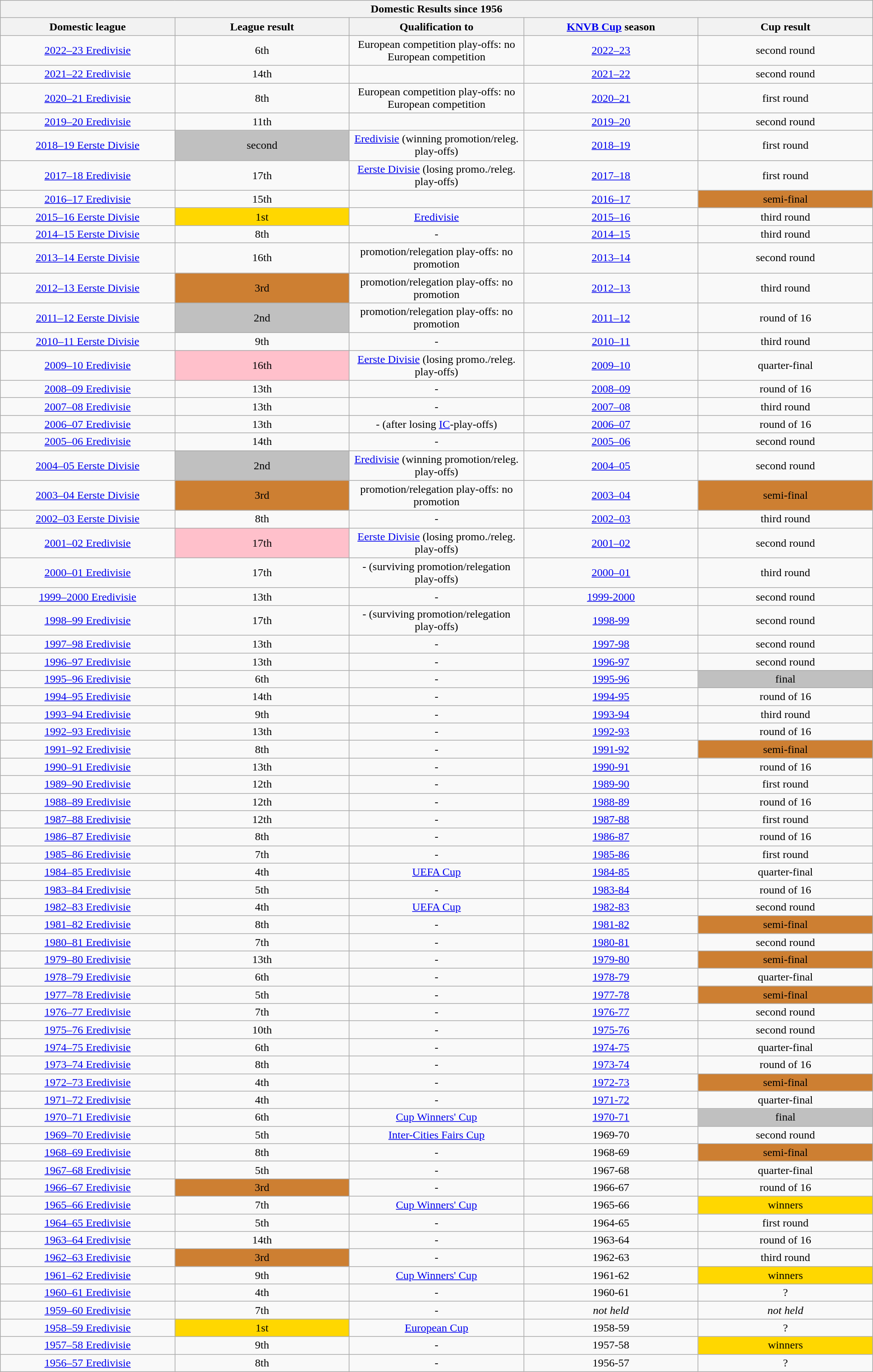<table class="wikitable collapsible collapsed" style="width: 100%; text-align: center;">
<tr>
<th colspan=5>Domestic Results since 1956</th>
</tr>
<tr>
<th width="20%">Domestic league</th>
<th width="20%">League result</th>
<th width="20%">Qualification to</th>
<th width="20%"><a href='#'>KNVB Cup</a> season</th>
<th width="20%">Cup result</th>
</tr>
<tr>
<td><a href='#'>2022–23 Eredivisie</a></td>
<td>6th</td>
<td>European competition play-offs: no European competition</td>
<td><a href='#'>2022–23</a></td>
<td>second round</td>
</tr>
<tr>
<td><a href='#'>2021–22 Eredivisie</a></td>
<td>14th</td>
<td></td>
<td><a href='#'>2021–22</a></td>
<td>second round</td>
</tr>
<tr>
<td><a href='#'>2020–21 Eredivisie</a></td>
<td>8th</td>
<td>European competition play-offs: no European competition</td>
<td><a href='#'>2020–21</a></td>
<td>first round</td>
</tr>
<tr>
<td><a href='#'>2019–20 Eredivisie</a></td>
<td>11th</td>
<td></td>
<td><a href='#'>2019–20</a></td>
<td>second round</td>
</tr>
<tr>
<td><a href='#'>2018–19 Eerste Divisie</a></td>
<td bgcolor="silver">second</td>
<td><a href='#'>Eredivisie</a> (winning promotion/releg. play-offs)</td>
<td><a href='#'>2018–19</a></td>
<td>first round</td>
</tr>
<tr>
<td><a href='#'>2017–18 Eredivisie</a></td>
<td>17th</td>
<td><a href='#'>Eerste Divisie</a> (losing promo./releg. play-offs)</td>
<td><a href='#'>2017–18</a></td>
<td>first round</td>
</tr>
<tr>
<td><a href='#'>2016–17 Eredivisie</a></td>
<td>15th</td>
<td></td>
<td><a href='#'>2016–17</a></td>
<td bgcolor="#cd7f32">semi-final</td>
</tr>
<tr>
<td><a href='#'>2015–16 Eerste Divisie</a></td>
<td bgcolor="gold">1st</td>
<td><a href='#'>Eredivisie</a></td>
<td><a href='#'>2015–16</a></td>
<td>third round</td>
</tr>
<tr>
<td><a href='#'>2014–15 Eerste Divisie</a></td>
<td>8th</td>
<td>-</td>
<td><a href='#'>2014–15</a></td>
<td>third round</td>
</tr>
<tr>
<td><a href='#'>2013–14 Eerste Divisie</a></td>
<td>16th</td>
<td>promotion/relegation play-offs: no promotion</td>
<td><a href='#'>2013–14</a></td>
<td>second round</td>
</tr>
<tr>
<td><a href='#'>2012–13 Eerste Divisie</a></td>
<td bgcolor="#cd7f32">3rd</td>
<td>promotion/relegation play-offs: no promotion</td>
<td><a href='#'>2012–13</a></td>
<td>third round</td>
</tr>
<tr>
<td><a href='#'>2011–12 Eerste Divisie</a></td>
<td bgcolor="silver">2nd</td>
<td>promotion/relegation play-offs: no promotion</td>
<td><a href='#'>2011–12</a></td>
<td>round of 16</td>
</tr>
<tr>
<td><a href='#'>2010–11 Eerste Divisie</a></td>
<td>9th</td>
<td>-</td>
<td><a href='#'>2010–11</a></td>
<td>third round</td>
</tr>
<tr>
<td><a href='#'>2009–10 Eredivisie</a></td>
<td bgcolor="pink">16th</td>
<td><a href='#'>Eerste Divisie</a> (losing promo./releg. play-offs)</td>
<td><a href='#'>2009–10</a></td>
<td>quarter-final</td>
</tr>
<tr>
<td><a href='#'>2008–09 Eredivisie</a></td>
<td>13th</td>
<td>-</td>
<td><a href='#'>2008–09</a></td>
<td>round of 16</td>
</tr>
<tr>
<td><a href='#'>2007–08 Eredivisie</a></td>
<td>13th</td>
<td>-</td>
<td><a href='#'>2007–08</a></td>
<td>third round</td>
</tr>
<tr>
<td><a href='#'>2006–07 Eredivisie</a></td>
<td>13th</td>
<td>- (after losing <a href='#'>IC</a>-play-offs)</td>
<td><a href='#'>2006–07</a></td>
<td>round of 16</td>
</tr>
<tr>
<td><a href='#'>2005–06 Eredivisie</a></td>
<td>14th</td>
<td>-</td>
<td><a href='#'>2005–06</a></td>
<td>second round</td>
</tr>
<tr>
<td><a href='#'>2004–05 Eerste Divisie</a></td>
<td bgcolor="silver">2nd</td>
<td><a href='#'>Eredivisie</a> (winning promotion/releg. play-offs)</td>
<td><a href='#'>2004–05</a></td>
<td>second round</td>
</tr>
<tr>
<td><a href='#'>2003–04 Eerste Divisie</a></td>
<td bgcolor="#cd7f32">3rd</td>
<td>promotion/relegation play-offs: no promotion</td>
<td><a href='#'>2003–04</a></td>
<td bgcolor="#cd7f32">semi-final</td>
</tr>
<tr>
<td><a href='#'>2002–03 Eerste Divisie</a></td>
<td>8th</td>
<td>-</td>
<td><a href='#'>2002–03</a></td>
<td>third round</td>
</tr>
<tr>
<td><a href='#'>2001–02 Eredivisie</a></td>
<td bgcolor="pink">17th</td>
<td><a href='#'>Eerste Divisie</a> (losing promo./releg. play-offs)</td>
<td><a href='#'>2001–02</a></td>
<td>second round</td>
</tr>
<tr>
<td><a href='#'>2000–01 Eredivisie</a></td>
<td>17th</td>
<td>- (surviving promotion/relegation play-offs)</td>
<td><a href='#'>2000–01</a></td>
<td>third round</td>
</tr>
<tr>
<td><a href='#'>1999–2000 Eredivisie</a></td>
<td>13th</td>
<td>-</td>
<td><a href='#'>1999-2000</a></td>
<td>second round</td>
</tr>
<tr>
<td><a href='#'>1998–99 Eredivisie</a></td>
<td>17th</td>
<td>- (surviving promotion/relegation play-offs)</td>
<td><a href='#'>1998-99</a></td>
<td>second round</td>
</tr>
<tr>
<td><a href='#'>1997–98 Eredivisie</a></td>
<td>13th</td>
<td>-</td>
<td><a href='#'>1997-98</a></td>
<td>second round</td>
</tr>
<tr>
<td><a href='#'>1996–97 Eredivisie</a></td>
<td>13th</td>
<td>-</td>
<td><a href='#'>1996-97</a></td>
<td>second round</td>
</tr>
<tr>
<td><a href='#'>1995–96 Eredivisie</a></td>
<td>6th</td>
<td>-</td>
<td><a href='#'>1995-96</a></td>
<td bgcolor="silver">final</td>
</tr>
<tr>
<td><a href='#'>1994–95 Eredivisie</a></td>
<td>14th</td>
<td>-</td>
<td><a href='#'>1994-95</a></td>
<td>round of 16</td>
</tr>
<tr>
<td><a href='#'>1993–94 Eredivisie</a></td>
<td>9th</td>
<td>-</td>
<td><a href='#'>1993-94</a></td>
<td>third round</td>
</tr>
<tr>
<td><a href='#'>1992–93 Eredivisie</a></td>
<td>13th</td>
<td>-</td>
<td><a href='#'>1992-93</a></td>
<td>round of 16</td>
</tr>
<tr>
<td><a href='#'>1991–92 Eredivisie</a></td>
<td>8th</td>
<td>-</td>
<td><a href='#'>1991-92</a></td>
<td bgcolor="#cd7f32">semi-final</td>
</tr>
<tr>
<td><a href='#'>1990–91 Eredivisie</a></td>
<td>13th</td>
<td>-</td>
<td><a href='#'>1990-91</a></td>
<td>round of 16</td>
</tr>
<tr>
<td><a href='#'>1989–90 Eredivisie</a></td>
<td>12th</td>
<td>-</td>
<td><a href='#'>1989-90</a></td>
<td>first round</td>
</tr>
<tr>
<td><a href='#'>1988–89 Eredivisie</a></td>
<td>12th</td>
<td>-</td>
<td><a href='#'>1988-89</a></td>
<td>round of 16</td>
</tr>
<tr>
<td><a href='#'>1987–88 Eredivisie</a></td>
<td>12th</td>
<td>-</td>
<td><a href='#'>1987-88</a></td>
<td>first round</td>
</tr>
<tr>
<td><a href='#'>1986–87 Eredivisie</a></td>
<td>8th</td>
<td>-</td>
<td><a href='#'>1986-87</a></td>
<td>round of 16</td>
</tr>
<tr>
<td><a href='#'>1985–86 Eredivisie</a></td>
<td>7th</td>
<td>-</td>
<td><a href='#'>1985-86</a></td>
<td>first round</td>
</tr>
<tr>
<td><a href='#'>1984–85 Eredivisie</a></td>
<td>4th</td>
<td><a href='#'>UEFA Cup</a></td>
<td><a href='#'>1984-85</a></td>
<td>quarter-final</td>
</tr>
<tr>
<td><a href='#'>1983–84 Eredivisie</a></td>
<td>5th</td>
<td>-</td>
<td><a href='#'>1983-84</a></td>
<td>round of 16</td>
</tr>
<tr>
<td><a href='#'>1982–83 Eredivisie</a></td>
<td>4th</td>
<td><a href='#'>UEFA Cup</a></td>
<td><a href='#'>1982-83</a></td>
<td>second round</td>
</tr>
<tr>
<td><a href='#'>1981–82 Eredivisie</a></td>
<td>8th</td>
<td>-</td>
<td><a href='#'>1981-82</a></td>
<td bgcolor="#cd7f32">semi-final</td>
</tr>
<tr>
<td><a href='#'>1980–81 Eredivisie</a></td>
<td>7th</td>
<td>-</td>
<td><a href='#'>1980-81</a></td>
<td>second round</td>
</tr>
<tr>
<td><a href='#'>1979–80 Eredivisie</a></td>
<td>13th</td>
<td>-</td>
<td><a href='#'>1979-80</a></td>
<td bgcolor="#cd7f32">semi-final</td>
</tr>
<tr>
<td><a href='#'>1978–79 Eredivisie</a></td>
<td>6th</td>
<td>-</td>
<td><a href='#'>1978-79</a></td>
<td>quarter-final</td>
</tr>
<tr>
<td><a href='#'>1977–78 Eredivisie</a></td>
<td>5th</td>
<td>-</td>
<td><a href='#'>1977-78</a></td>
<td bgcolor="#cd7f32">semi-final</td>
</tr>
<tr>
<td><a href='#'>1976–77 Eredivisie</a></td>
<td>7th</td>
<td>-</td>
<td><a href='#'>1976-77</a></td>
<td>second round</td>
</tr>
<tr>
<td><a href='#'>1975–76 Eredivisie</a></td>
<td>10th</td>
<td>-</td>
<td><a href='#'>1975-76</a></td>
<td>second round</td>
</tr>
<tr>
<td><a href='#'>1974–75 Eredivisie</a></td>
<td>6th</td>
<td>-</td>
<td><a href='#'>1974-75</a></td>
<td>quarter-final</td>
</tr>
<tr>
<td><a href='#'>1973–74 Eredivisie</a></td>
<td>8th</td>
<td>-</td>
<td><a href='#'>1973-74</a></td>
<td>round of 16</td>
</tr>
<tr>
<td><a href='#'>1972–73 Eredivisie</a></td>
<td>4th</td>
<td>-</td>
<td><a href='#'>1972-73</a></td>
<td bgcolor="#cd7f32">semi-final</td>
</tr>
<tr>
<td><a href='#'>1971–72 Eredivisie</a></td>
<td>4th</td>
<td>-</td>
<td><a href='#'>1971-72</a></td>
<td>quarter-final</td>
</tr>
<tr>
<td><a href='#'>1970–71 Eredivisie</a></td>
<td>6th</td>
<td><a href='#'>Cup Winners' Cup</a></td>
<td><a href='#'>1970-71</a></td>
<td bgcolor="silver">final</td>
</tr>
<tr>
<td><a href='#'>1969–70 Eredivisie</a></td>
<td>5th</td>
<td><a href='#'>Inter-Cities Fairs Cup</a></td>
<td>1969-70</td>
<td>second round</td>
</tr>
<tr>
<td><a href='#'>1968–69 Eredivisie</a></td>
<td>8th</td>
<td>-</td>
<td>1968-69</td>
<td bgcolor="#cd7f32">semi-final </td>
</tr>
<tr>
<td><a href='#'>1967–68 Eredivisie</a></td>
<td>5th</td>
<td>-</td>
<td>1967-68</td>
<td>quarter-final </td>
</tr>
<tr>
<td><a href='#'>1966–67 Eredivisie</a></td>
<td bgcolor="#cd7f32">3rd</td>
<td>-</td>
<td>1966-67</td>
<td>round of 16 </td>
</tr>
<tr>
<td><a href='#'>1965–66 Eredivisie</a></td>
<td>7th</td>
<td><a href='#'>Cup Winners' Cup</a></td>
<td>1965-66</td>
<td bgcolor="gold">winners</td>
</tr>
<tr>
<td><a href='#'>1964–65 Eredivisie</a></td>
<td>5th</td>
<td>-</td>
<td>1964-65</td>
<td>first round </td>
</tr>
<tr>
<td><a href='#'>1963–64 Eredivisie</a></td>
<td>14th</td>
<td>-</td>
<td>1963-64</td>
<td>round of 16 </td>
</tr>
<tr>
<td><a href='#'>1962–63 Eredivisie</a></td>
<td bgcolor="#cd7f32">3rd</td>
<td>-</td>
<td>1962-63</td>
<td>third round </td>
</tr>
<tr>
<td><a href='#'>1961–62 Eredivisie</a></td>
<td>9th</td>
<td><a href='#'>Cup Winners' Cup</a></td>
<td>1961-62</td>
<td bgcolor="gold">winners</td>
</tr>
<tr>
<td><a href='#'>1960–61 Eredivisie</a></td>
<td>4th</td>
<td>-</td>
<td>1960-61</td>
<td>? </td>
</tr>
<tr>
<td><a href='#'>1959–60 Eredivisie</a></td>
<td>7th</td>
<td>-</td>
<td><em>not held</em></td>
<td><em>not held</em></td>
</tr>
<tr>
<td><a href='#'>1958–59 Eredivisie</a></td>
<td bgcolor="gold">1st</td>
<td><a href='#'>European Cup</a></td>
<td>1958-59</td>
<td>? </td>
</tr>
<tr>
<td><a href='#'>1957–58 Eredivisie</a></td>
<td>9th</td>
<td>-</td>
<td>1957-58</td>
<td bgcolor="gold">winners</td>
</tr>
<tr>
<td><a href='#'>1956–57 Eredivisie</a></td>
<td>8th</td>
<td>-</td>
<td>1956-57</td>
<td>? </td>
</tr>
</table>
